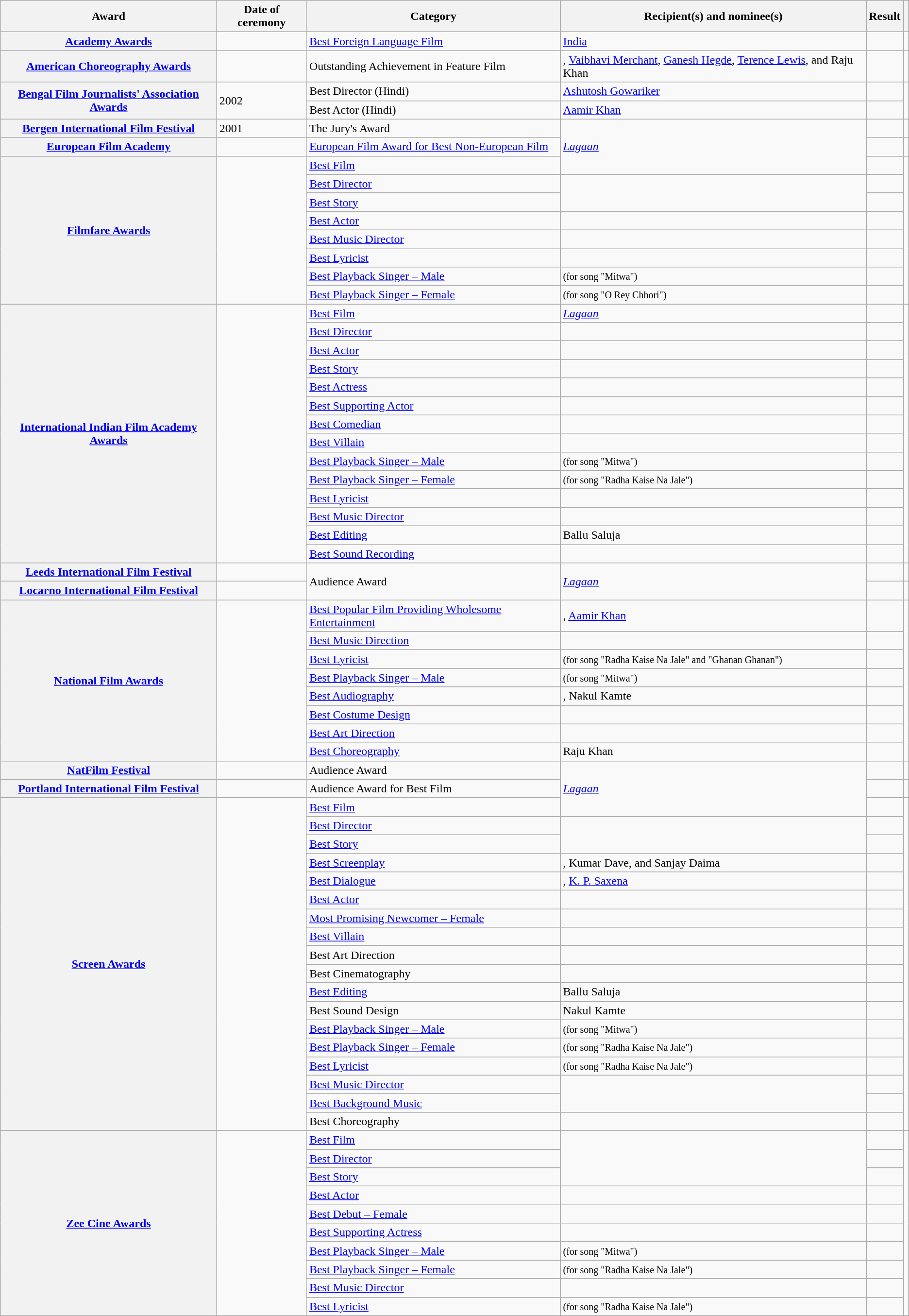<table class="wikitable plainrowheaders sortable">
<tr>
<th scope="col">Award</th>
<th scope="col">Date of ceremony</th>
<th scope="col">Category</th>
<th scope="col">Recipient(s) and nominee(s)</th>
<th scope="col">Result</th>
<th scope="col" class="unsortable"></th>
</tr>
<tr>
<th scope="row"><a href='#'>Academy Awards</a></th>
<td><a href='#'></a></td>
<td><a href='#'>Best Foreign Language Film</a></td>
<td><a href='#'>India</a></td>
<td></td>
<td style="text-align:center;"></td>
</tr>
<tr>
<th scope="row"><a href='#'>American Choreography Awards</a></th>
<td></td>
<td>Outstanding Achievement in Feature Film</td>
<td>, <a href='#'>Vaibhavi Merchant</a>, <a href='#'>Ganesh Hegde</a>, <a href='#'>Terence Lewis</a>, and Raju Khan</td>
<td></td>
<td style="text-align:center;"></td>
</tr>
<tr>
<th scope="row" rowspan="2"><a href='#'>Bengal Film Journalists' Association Awards</a></th>
<td rowspan="2">2002</td>
<td>Best Director (Hindi)</td>
<td><a href='#'>Ashutosh Gowariker</a></td>
<td></td>
<td style="text-align:center;" rowspan="2"></td>
</tr>
<tr>
<td>Best Actor (Hindi)</td>
<td><a href='#'>Aamir Khan</a></td>
<td></td>
</tr>
<tr>
<th scope="row"><a href='#'>Bergen International Film Festival</a></th>
<td>2001</td>
<td>The Jury's Award</td>
<td rowspan="3"><em><a href='#'>Lagaan</a></em></td>
<td></td>
<td style="text-align:center;"></td>
</tr>
<tr>
<th scope="row"><a href='#'>European Film Academy</a></th>
<td></td>
<td><a href='#'>European Film Award for Best Non-European Film</a></td>
<td></td>
<td style="text-align:center;"></td>
</tr>
<tr>
<th scope="row" rowspan="8"><a href='#'>Filmfare Awards</a></th>
<td rowspan="8"><a href='#'></a></td>
<td><a href='#'>Best Film</a></td>
<td></td>
<td style="text-align:center;" rowspan="8"></td>
</tr>
<tr>
<td><a href='#'>Best Director</a></td>
<td rowspan="2"></td>
<td></td>
</tr>
<tr>
<td><a href='#'>Best Story</a></td>
<td></td>
</tr>
<tr>
<td><a href='#'>Best Actor</a></td>
<td></td>
<td></td>
</tr>
<tr>
<td><a href='#'>Best Music Director</a></td>
<td></td>
<td></td>
</tr>
<tr>
<td><a href='#'>Best Lyricist</a></td>
<td></td>
<td></td>
</tr>
<tr>
<td><a href='#'>Best Playback Singer – Male</a></td>
<td> <small>(for song "Mitwa")</small></td>
<td></td>
</tr>
<tr>
<td><a href='#'>Best Playback Singer – Female</a></td>
<td> <small>(for song "O Rey Chhori")</small></td>
<td></td>
</tr>
<tr>
<th scope="row" rowspan="14"><a href='#'>International Indian Film Academy Awards</a></th>
<td rowspan="14"><a href='#'></a></td>
<td><a href='#'>Best Film</a></td>
<td><em><a href='#'>Lagaan</a></em></td>
<td></td>
<td style="text-align:center;" rowspan="14"><br></td>
</tr>
<tr>
<td><a href='#'>Best Director</a></td>
<td></td>
<td></td>
</tr>
<tr>
<td><a href='#'>Best Actor</a></td>
<td></td>
<td></td>
</tr>
<tr>
<td><a href='#'>Best Story</a></td>
<td></td>
<td></td>
</tr>
<tr>
<td><a href='#'>Best Actress</a></td>
<td></td>
<td></td>
</tr>
<tr>
<td><a href='#'>Best Supporting Actor</a></td>
<td></td>
<td></td>
</tr>
<tr>
<td><a href='#'>Best Comedian</a></td>
<td></td>
<td></td>
</tr>
<tr>
<td><a href='#'>Best Villain</a></td>
<td></td>
<td></td>
</tr>
<tr>
<td><a href='#'>Best Playback Singer – Male</a></td>
<td> <small>(for song "Mitwa")</small></td>
<td></td>
</tr>
<tr>
<td><a href='#'>Best Playback Singer – Female</a></td>
<td> <small>(for song "Radha Kaise Na Jale")</small></td>
<td></td>
</tr>
<tr>
<td><a href='#'>Best Lyricist</a></td>
<td></td>
<td></td>
</tr>
<tr>
<td><a href='#'>Best Music Director</a></td>
<td></td>
<td></td>
</tr>
<tr>
<td><a href='#'>Best Editing</a></td>
<td>Ballu Saluja</td>
<td></td>
</tr>
<tr>
<td><a href='#'>Best Sound Recording</a></td>
<td></td>
<td></td>
</tr>
<tr>
<th scope="row"><a href='#'>Leeds International Film Festival</a></th>
<td></td>
<td rowspan="2">Audience Award</td>
<td rowspan="2"><em><a href='#'>Lagaan</a></em></td>
<td></td>
<td style="text-align:center;"></td>
</tr>
<tr>
<th scope="row"><a href='#'>Locarno International Film Festival</a></th>
<td></td>
<td></td>
<td style="text-align:center;"></td>
</tr>
<tr>
<th scope="row" rowspan="8"><a href='#'>National Film Awards</a></th>
<td rowspan="8"><a href='#'></a></td>
<td><a href='#'>Best Popular Film Providing Wholesome Entertainment</a></td>
<td>, <a href='#'>Aamir Khan</a></td>
<td></td>
<td style="text-align:center;" rowspan="8"><br></td>
</tr>
<tr>
<td><a href='#'>Best Music Direction</a></td>
<td></td>
<td></td>
</tr>
<tr>
<td><a href='#'>Best Lyricist</a></td>
<td> <small>(for song "Radha Kaise Na Jale" and "Ghanan Ghanan")</small></td>
<td></td>
</tr>
<tr>
<td><a href='#'>Best Playback Singer – Male</a></td>
<td> <small>(for song "Mitwa")</small></td>
<td></td>
</tr>
<tr>
<td><a href='#'>Best Audiography</a></td>
<td>, Nakul Kamte</td>
<td></td>
</tr>
<tr>
<td><a href='#'>Best Costume Design</a></td>
<td></td>
<td></td>
</tr>
<tr>
<td><a href='#'>Best Art Direction</a></td>
<td></td>
<td></td>
</tr>
<tr>
<td><a href='#'>Best Choreography</a></td>
<td>Raju Khan</td>
<td></td>
</tr>
<tr>
<th scope="row"><a href='#'>NatFilm Festival</a></th>
<td></td>
<td>Audience Award</td>
<td rowspan="3"><em><a href='#'>Lagaan</a></em></td>
<td></td>
<td style="text-align:center;"></td>
</tr>
<tr>
<th scope="row"><a href='#'>Portland International Film Festival</a></th>
<td></td>
<td>Audience Award for Best Film</td>
<td></td>
<td style="text-align:center;"></td>
</tr>
<tr>
<th scope="row" rowspan="18"><a href='#'>Screen Awards</a></th>
<td rowspan="18"></td>
<td><a href='#'>Best Film</a></td>
<td></td>
<td style="text-align:center;" rowspan="18"><br></td>
</tr>
<tr>
<td><a href='#'>Best Director</a></td>
<td rowspan="2"></td>
<td></td>
</tr>
<tr>
<td><a href='#'>Best Story</a></td>
<td></td>
</tr>
<tr>
<td><a href='#'>Best Screenplay</a></td>
<td>, Kumar Dave, and Sanjay Daima</td>
<td></td>
</tr>
<tr>
<td><a href='#'>Best Dialogue</a></td>
<td>, <a href='#'>K. P. Saxena</a></td>
<td></td>
</tr>
<tr>
<td><a href='#'>Best Actor</a></td>
<td></td>
<td></td>
</tr>
<tr>
<td><a href='#'>Most Promising Newcomer – Female</a></td>
<td></td>
<td></td>
</tr>
<tr>
<td><a href='#'>Best Villain</a></td>
<td></td>
<td></td>
</tr>
<tr>
<td>Best Art Direction</td>
<td></td>
<td></td>
</tr>
<tr>
<td>Best Cinematography</td>
<td></td>
<td></td>
</tr>
<tr>
<td><a href='#'>Best Editing</a></td>
<td>Ballu Saluja</td>
<td></td>
</tr>
<tr>
<td>Best Sound Design</td>
<td>Nakul Kamte</td>
<td></td>
</tr>
<tr>
<td><a href='#'>Best Playback Singer – Male</a></td>
<td> <small>(for song "Mitwa")</small></td>
<td></td>
</tr>
<tr>
<td><a href='#'>Best Playback Singer – Female</a></td>
<td> <small>(for song "Radha Kaise Na Jale")</small></td>
<td></td>
</tr>
<tr>
<td><a href='#'>Best Lyricist</a></td>
<td> <small>(for song "Radha Kaise Na Jale")</small></td>
<td></td>
</tr>
<tr>
<td><a href='#'>Best Music Director</a></td>
<td rowspan="2"></td>
<td></td>
</tr>
<tr>
<td><a href='#'>Best Background Music</a></td>
<td></td>
</tr>
<tr>
<td>Best Choreography</td>
<td></td>
<td></td>
</tr>
<tr>
<th scope="row" rowspan="10"><a href='#'>Zee Cine Awards</a></th>
<td rowspan="10"></td>
<td><a href='#'>Best Film</a></td>
<td rowspan="3"></td>
<td></td>
<td style="text-align:center;" rowspan="10"><br></td>
</tr>
<tr>
<td><a href='#'>Best Director</a></td>
<td></td>
</tr>
<tr>
<td><a href='#'>Best Story</a></td>
<td></td>
</tr>
<tr>
<td><a href='#'>Best Actor</a></td>
<td></td>
<td></td>
</tr>
<tr>
<td><a href='#'>Best Debut – Female</a></td>
<td></td>
<td></td>
</tr>
<tr>
<td><a href='#'>Best Supporting Actress</a></td>
<td></td>
<td></td>
</tr>
<tr>
<td><a href='#'>Best Playback Singer – Male</a></td>
<td> <small>(for song "Mitwa")</small></td>
<td></td>
</tr>
<tr>
<td><a href='#'>Best Playback Singer – Female</a></td>
<td> <small>(for song "Radha Kaise Na Jale")</small></td>
<td></td>
</tr>
<tr>
<td><a href='#'>Best Music Director</a></td>
<td></td>
<td></td>
</tr>
<tr>
<td><a href='#'>Best Lyricist</a></td>
<td> <small>(for song "Radha Kaise Na Jale")</small></td>
<td></td>
</tr>
</table>
